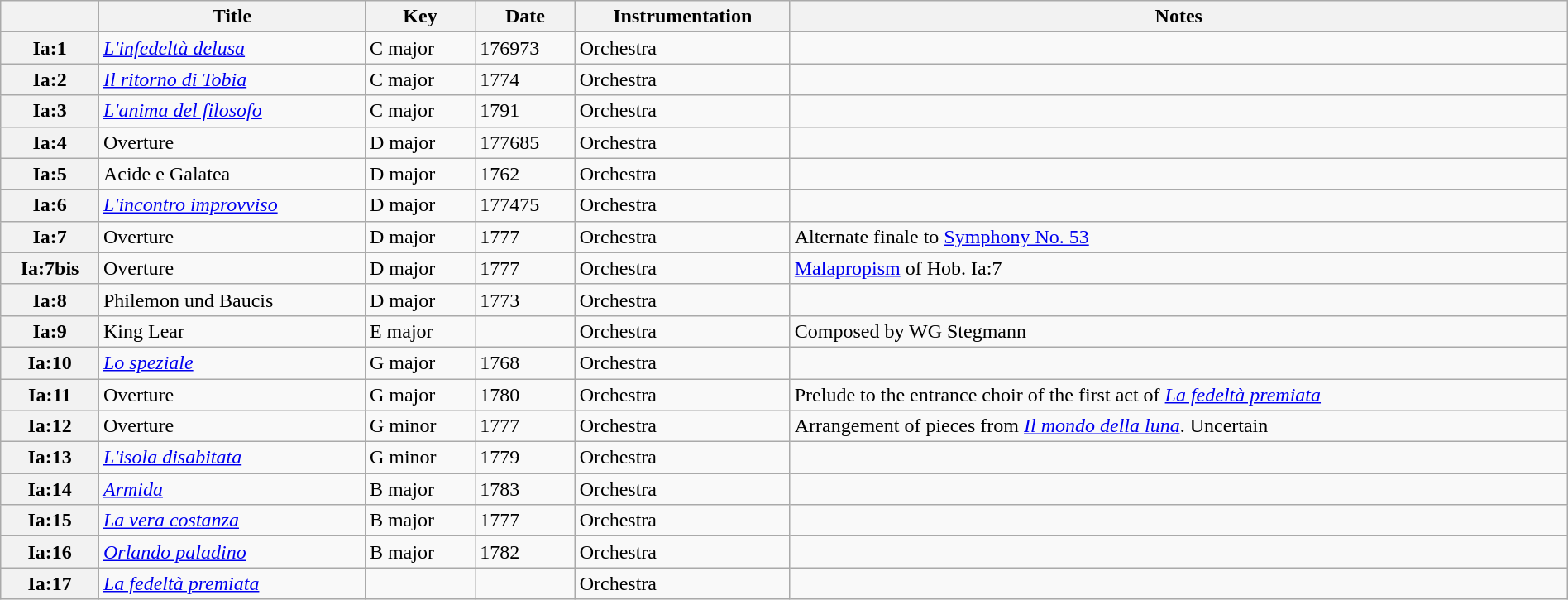<table class="wikitable sortable" style="text-align: left" width=100%>
<tr>
<th scope="col"><a href='#'></a></th>
<th scope="col">Title</th>
<th scope="col">Key</th>
<th scope="col">Date</th>
<th scope="col">Instrumentation</th>
<th scope="col">Notes</th>
</tr>
<tr>
<th scope="row">Ia:1</th>
<td><em><a href='#'>L'infedeltà delusa</a></em></td>
<td>C major</td>
<td> 176973</td>
<td>Orchestra</td>
<td></td>
</tr>
<tr>
<th scope="row">Ia:2</th>
<td><em><a href='#'>Il ritorno di Tobia</a></em></td>
<td>C major</td>
<td>1774</td>
<td>Orchestra</td>
<td></td>
</tr>
<tr>
<th scope="row">Ia:3</th>
<td><em><a href='#'>L'anima del filosofo</a></em></td>
<td>C major</td>
<td>1791</td>
<td>Orchestra</td>
<td></td>
</tr>
<tr>
<th scope="row">Ia:4</th>
<td>Overture</td>
<td>D major</td>
<td>177685</td>
<td>Orchestra</td>
<td></td>
</tr>
<tr>
<th scope="row">Ia:5</th>
<td>Acide e Galatea</td>
<td>D major</td>
<td>1762</td>
<td>Orchestra</td>
<td></td>
</tr>
<tr>
<th scope="row">Ia:6</th>
<td><em><a href='#'>L'incontro improvviso</a></em></td>
<td>D major</td>
<td>177475</td>
<td>Orchestra</td>
<td></td>
</tr>
<tr>
<th scope="row">Ia:7</th>
<td>Overture</td>
<td>D major</td>
<td>1777</td>
<td>Orchestra</td>
<td>Alternate finale to <a href='#'>Symphony No. 53</a></td>
</tr>
<tr>
<th scope="row">Ia:7bis</th>
<td>Overture</td>
<td>D major</td>
<td>1777</td>
<td>Orchestra</td>
<td><a href='#'>Malapropism</a> of Hob. Ia:7</td>
</tr>
<tr>
<th scope="row">Ia:8</th>
<td>Philemon und Baucis</td>
<td>D major</td>
<td>1773</td>
<td>Orchestra</td>
<td></td>
</tr>
<tr>
<th scope="row">Ia:9</th>
<td>King Lear</td>
<td>E major</td>
<td></td>
<td>Orchestra</td>
<td>Composed by WG Stegmann</td>
</tr>
<tr>
<th scope="row">Ia:10</th>
<td><em><a href='#'>Lo speziale</a></em></td>
<td>G major</td>
<td>1768</td>
<td>Orchestra</td>
<td></td>
</tr>
<tr>
<th scope="row">Ia:11</th>
<td>Overture</td>
<td>G major</td>
<td>1780</td>
<td>Orchestra</td>
<td>Prelude to the entrance choir of the first act of <em><a href='#'>La fedeltà premiata</a></em></td>
</tr>
<tr>
<th scope="row">Ia:12</th>
<td>Overture</td>
<td>G minor</td>
<td>1777</td>
<td>Orchestra</td>
<td>Arrangement of pieces from <em><a href='#'>Il mondo della luna</a></em>. Uncertain</td>
</tr>
<tr>
<th scope="row">Ia:13</th>
<td><em><a href='#'>L'isola disabitata</a></em></td>
<td>G minor</td>
<td>1779</td>
<td>Orchestra</td>
<td></td>
</tr>
<tr>
<th scope="row">Ia:14</th>
<td><em><a href='#'>Armida</a></em></td>
<td>B major</td>
<td>1783</td>
<td>Orchestra</td>
<td></td>
</tr>
<tr>
<th scope="row">Ia:15</th>
<td><em><a href='#'>La vera costanza</a></em></td>
<td>B major</td>
<td>1777</td>
<td>Orchestra</td>
<td></td>
</tr>
<tr>
<th scope="row">Ia:16</th>
<td><em><a href='#'>Orlando paladino</a></em></td>
<td>B major</td>
<td>1782</td>
<td>Orchestra</td>
<td></td>
</tr>
<tr>
<th scope="row">Ia:17</th>
<td><em><a href='#'>La fedeltà premiata</a></em></td>
<td></td>
<td></td>
<td>Orchestra</td>
<td></td>
</tr>
</table>
